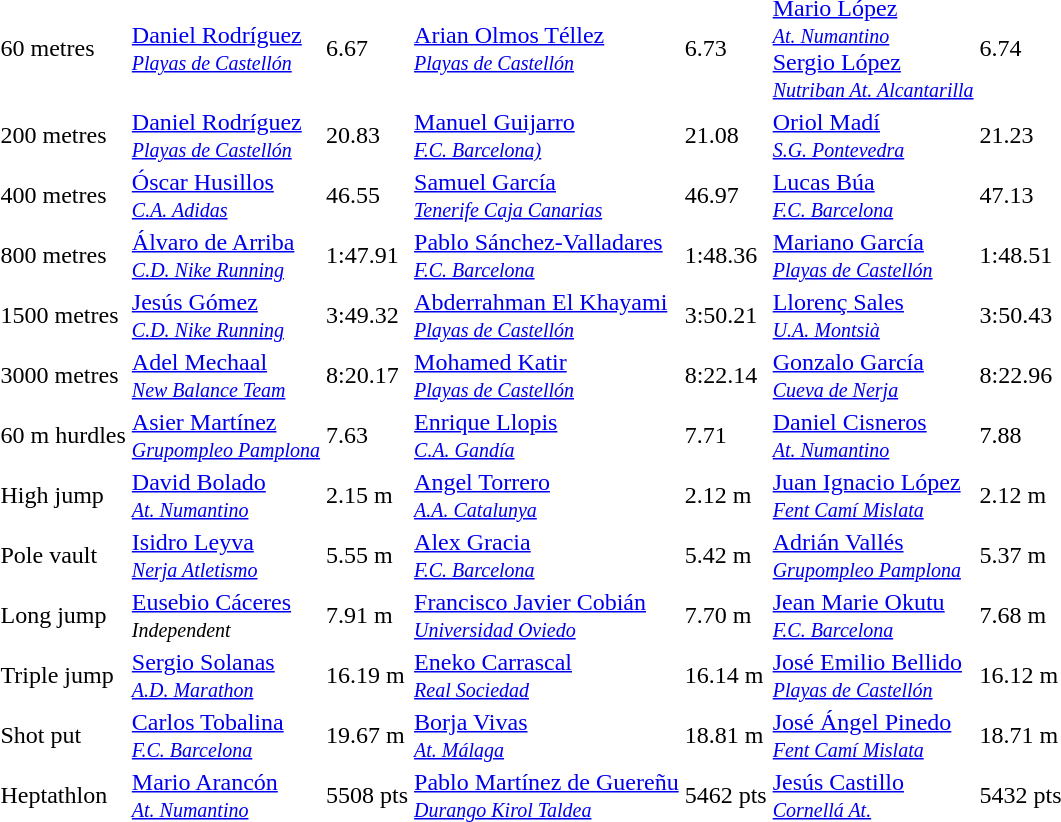<table>
<tr>
<td>60 metres</td>
<td><a href='#'>Daniel Rodríguez</a><br><small><em><a href='#'>Playas de Castellón</a></em></small></td>
<td>6.67 </td>
<td><a href='#'>Arian Olmos Téllez</a><br><small><em><a href='#'>Playas de Castellón</a></em></small></td>
<td>6.73</td>
<td><a href='#'>Mario López</a><br><small><em><a href='#'>At. Numantino</a></em></small><br><a href='#'>Sergio López</a><br><small><em><a href='#'>Nutriban At. Alcantarilla</a></em></small></td>
<td>6.74</td>
</tr>
<tr>
<td>200 metres</td>
<td><a href='#'>Daniel Rodríguez</a><br><small><em><a href='#'>Playas de Castellón</a></em></small></td>
<td>20.83 </td>
<td><a href='#'>Manuel Guijarro</a><br><small><em><a href='#'>F.C. Barcelona)</a></em></small></td>
<td>21.08 </td>
<td><a href='#'>Oriol Madí</a><br><small><em><a href='#'>S.G. Pontevedra</a></em></small></td>
<td>21.23</td>
</tr>
<tr>
<td>400 metres</td>
<td><a href='#'>Óscar Husillos</a><br><small><em><a href='#'>C.A. Adidas</a></em></small></td>
<td>46.55</td>
<td><a href='#'>Samuel García</a><br><small><em><a href='#'>Tenerife Caja Canarias</a></em></small></td>
<td>46.97</td>
<td><a href='#'>Lucas Búa</a><br><small><em><a href='#'>F.C. Barcelona</a></em></small></td>
<td>47.13</td>
</tr>
<tr>
<td>800 metres</td>
<td><a href='#'>Álvaro de Arriba</a><br><small><em><a href='#'>C.D. Nike Running</a></em></small></td>
<td>1:47.91</td>
<td><a href='#'>Pablo Sánchez-Valladares</a><br><small><em><a href='#'>F.C. Barcelona</a></em></small></td>
<td>1:48.36</td>
<td><a href='#'>Mariano García</a><br><small><em><a href='#'>Playas de Castellón</a></em></small></td>
<td>1:48.51</td>
</tr>
<tr>
<td>1500 metres</td>
<td><a href='#'>Jesús Gómez</a><br><small><em><a href='#'>C.D. Nike Running</a></em></small></td>
<td>3:49.32</td>
<td><a href='#'>Abderrahman El Khayami</a><br><small><em><a href='#'>Playas de Castellón</a></em></small></td>
<td>3:50.21</td>
<td><a href='#'>Llorenç Sales</a><br><small><em><a href='#'>U.A. Montsià</a></em></small></td>
<td>3:50.43</td>
</tr>
<tr>
<td>3000 metres</td>
<td><a href='#'>Adel Mechaal</a><br><small><em><a href='#'>New Balance Team</a></em></small></td>
<td>8:20.17</td>
<td><a href='#'>Mohamed Katir</a><br><small><em><a href='#'>Playas de Castellón</a></em></small></td>
<td>8:22.14</td>
<td><a href='#'>Gonzalo García</a><br><small><em><a href='#'>Cueva de Nerja</a></em></small></td>
<td>8:22.96</td>
</tr>
<tr>
<td>60 m hurdles</td>
<td><a href='#'>Asier Martínez</a><br><small><em><a href='#'>Grupompleo Pamplona</a></em></small></td>
<td>7.63 </td>
<td><a href='#'>Enrique Llopis</a><br><small><em><a href='#'>C.A. Gandía</a></em></small></td>
<td>7.71 </td>
<td><a href='#'>Daniel Cisneros</a><br><small><em><a href='#'>At. Numantino</a></em></small></td>
<td>7.88 </td>
</tr>
<tr>
<td>High jump</td>
<td><a href='#'>David Bolado</a><br><small><em><a href='#'>At. Numantino</a></em></small></td>
<td>2.15 m</td>
<td><a href='#'>Angel Torrero</a><br><small><em><a href='#'>A.A. Catalunya</a></em></small></td>
<td>2.12 m</td>
<td><a href='#'>Juan Ignacio López</a><br><small><em><a href='#'>Fent Camí Mislata</a></em></small></td>
<td>2.12 m</td>
</tr>
<tr>
<td>Pole vault</td>
<td><a href='#'>Isidro Leyva</a><br><small><em><a href='#'>Nerja Atletismo</a></em></small></td>
<td>5.55 m </td>
<td><a href='#'>Alex Gracia</a><br><small><em><a href='#'>F.C. Barcelona</a></em></small></td>
<td>5.42 m </td>
<td><a href='#'>Adrián Vallés</a><br><small><em><a href='#'>Grupompleo Pamplona</a></em></small></td>
<td>5.37 m</td>
</tr>
<tr>
<td>Long jump</td>
<td><a href='#'>Eusebio Cáceres</a><br><small><em>Independent</em></small></td>
<td>7.91 m</td>
<td><a href='#'>Francisco Javier Cobián</a><br><small><em><a href='#'>Universidad Oviedo</a></em></small></td>
<td>7.70 m</td>
<td><a href='#'>Jean Marie Okutu</a><br><small><em><a href='#'>F.C. Barcelona</a></em></small></td>
<td>7.68 m</td>
</tr>
<tr>
<td>Triple jump</td>
<td><a href='#'>Sergio Solanas</a><br><small><em><a href='#'>A.D. Marathon</a></em></small></td>
<td>16.19 m</td>
<td><a href='#'>Eneko Carrascal</a><br><small><em><a href='#'>Real Sociedad</a></em></small></td>
<td>16.14 m </td>
<td><a href='#'>José Emilio Bellido</a><br><small><em><a href='#'>Playas de Castellón</a></em></small></td>
<td>16.12 m</td>
</tr>
<tr>
<td>Shot put</td>
<td><a href='#'>Carlos Tobalina</a><br><small><em><a href='#'>F.C. Barcelona</a></em></small></td>
<td>19.67 m</td>
<td><a href='#'>Borja Vivas</a><br><small><em><a href='#'>At. Málaga</a></em></small></td>
<td>18.81 m</td>
<td><a href='#'>José Ángel Pinedo</a><br><small><em><a href='#'>Fent Camí Mislata</a></em></small></td>
<td>18.71 m </td>
</tr>
<tr>
<td>Heptathlon</td>
<td><a href='#'>Mario Arancón</a><br><small><em><a href='#'>At. Numantino</a></em></small></td>
<td>5508 pts</td>
<td><a href='#'>Pablo Martínez de Guereñu</a><br><small><em><a href='#'>Durango Kirol Taldea</a></em></small></td>
<td>5462 pts</td>
<td><a href='#'>Jesús Castillo</a><br><small><em><a href='#'>Cornellá At.</a></em></small></td>
<td>5432 pts</td>
</tr>
</table>
